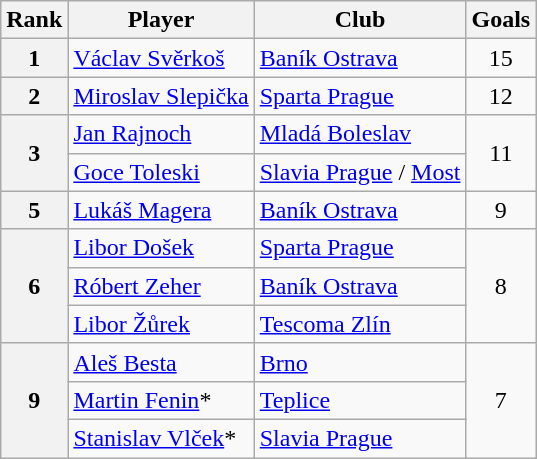<table class="wikitable" style="text-align:center">
<tr>
<th>Rank</th>
<th>Player</th>
<th>Club</th>
<th>Goals</th>
</tr>
<tr>
<th>1</th>
<td align="left"> <a href='#'>Václav Svěrkoš</a></td>
<td align="left"><a href='#'>Baník Ostrava</a></td>
<td>15</td>
</tr>
<tr>
<th>2</th>
<td align="left"> <a href='#'>Miroslav Slepička</a></td>
<td align="left"><a href='#'>Sparta Prague</a></td>
<td>12</td>
</tr>
<tr>
<th rowspan="2">3</th>
<td align="left"> <a href='#'>Jan Rajnoch</a></td>
<td align="left"><a href='#'>Mladá Boleslav</a></td>
<td rowspan="2">11</td>
</tr>
<tr>
<td align="left"> <a href='#'>Goce Toleski</a></td>
<td align="left"><a href='#'>Slavia Prague</a> / <a href='#'>Most</a></td>
</tr>
<tr>
<th>5</th>
<td align="left"> <a href='#'>Lukáš Magera</a></td>
<td align="left"><a href='#'>Baník Ostrava</a></td>
<td>9</td>
</tr>
<tr>
<th rowspan="3">6</th>
<td align="left"> <a href='#'>Libor Došek</a></td>
<td align="left"><a href='#'>Sparta Prague</a></td>
<td rowspan="3">8</td>
</tr>
<tr>
<td align="left"> <a href='#'>Róbert Zeher</a></td>
<td align="left"><a href='#'>Baník Ostrava</a></td>
</tr>
<tr>
<td align="left"> <a href='#'>Libor Žůrek</a></td>
<td align="left"><a href='#'>Tescoma Zlín</a></td>
</tr>
<tr>
<th rowspan="3">9</th>
<td align="left"> <a href='#'>Aleš Besta</a></td>
<td align="left"><a href='#'>Brno</a></td>
<td rowspan="3">7</td>
</tr>
<tr>
<td align="left"> <a href='#'>Martin Fenin</a>*</td>
<td align="left"><a href='#'>Teplice</a></td>
</tr>
<tr>
<td align="left"> <a href='#'>Stanislav Vlček</a>*</td>
<td align="left"><a href='#'>Slavia Prague</a></td>
</tr>
</table>
